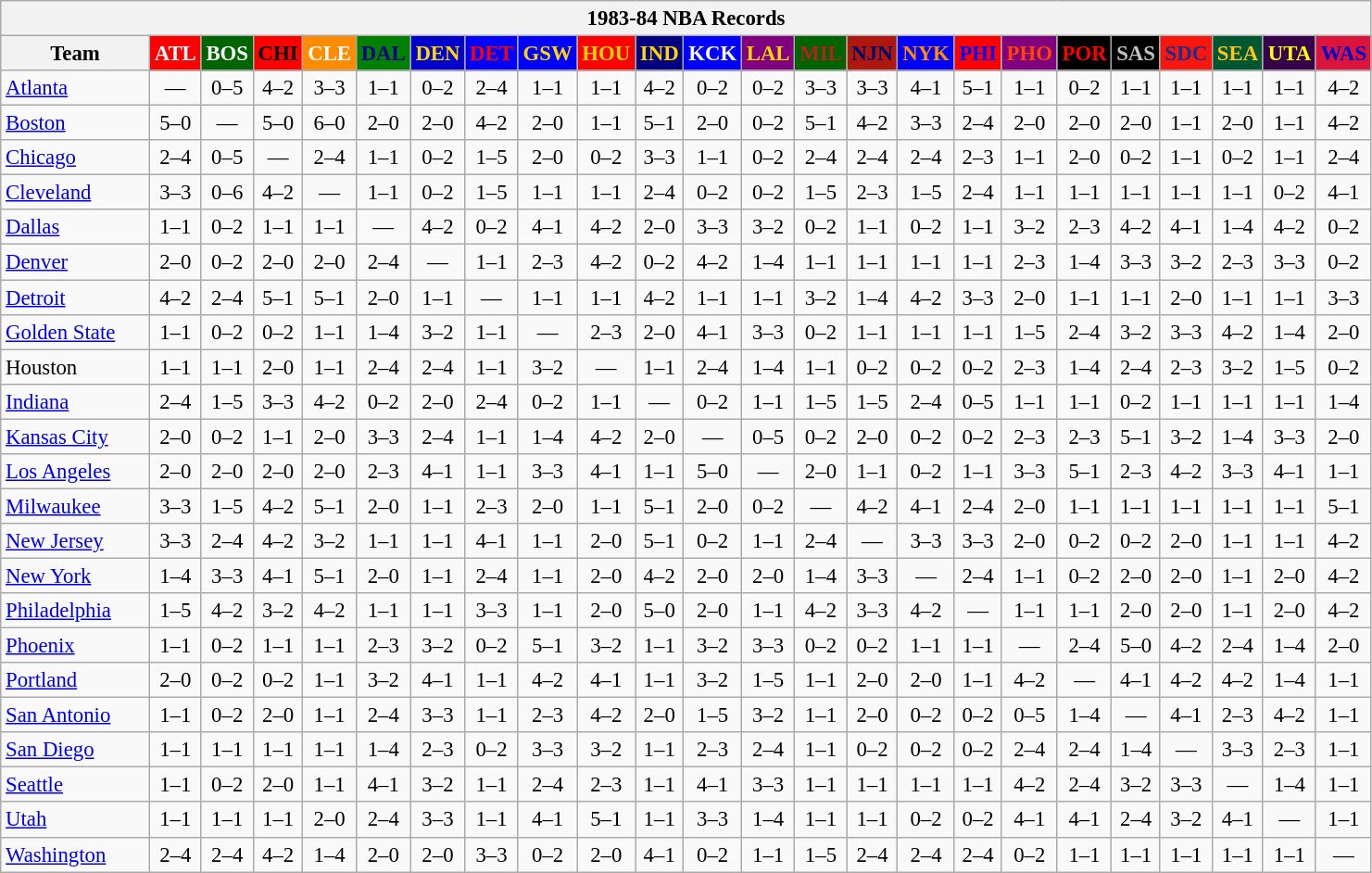<table class="wikitable" style="font-size:95%; text-align:center;">
<tr>
<th colspan=24>1983-84 NBA Records</th>
</tr>
<tr>
<th width=100>Team</th>
<th style="background:#FF0000;color:#FFFFFF;width=35">ATL</th>
<th style="background:#006400;color:#FFFFFF;width=35">BOS</th>
<th style="background:#FF0000;color:#000000;width=35">CHI</th>
<th style="background:#FF8C00;color:#FFFFFF;width=35">CLE</th>
<th style="background:#008000;color:#00008B;width=35">DAL</th>
<th style="background:#0000CD;color:#FFD700;width=35">DEN</th>
<th style="background:#0000FF;color:#FF0000;width=35">DET</th>
<th style="background:#0000FF;color:#FFD700;width=35">GSW</th>
<th style="background:#FF0000;color:#FFD700;width=35">HOU</th>
<th style="background:#000080;color:#FFD700;width=35">IND</th>
<th style="background:#0000FF;color:#FFFFFF;width=35">KCK</th>
<th style="background:#800080;color:#FFD700;width=35">LAL</th>
<th style="background:#006400;color:#B22222;width=35">MIL</th>
<th style="background:#B0170C;color:#00056D;width=35">NJN</th>
<th style="background:#0000FF;color:#FF8C00;width=35">NYK</th>
<th style="background:#FF0000;color:#0000FF;width=35">PHI</th>
<th style="background:#800080;color:#FF4500;width=35">PHO</th>
<th style="background:#000000;color:#FF0000;width=35">POR</th>
<th style="background:#000000;color:#C0C0C0;width=35">SAS</th>
<th style="background:#F9160D;color:#1A2E8B;width=35">SDC</th>
<th style="background:#005831;color:#FFC322;width=35">SEA</th>
<th style="background:#36004A;color:#FFFF00;width=35">UTA</th>
<th style="background:#DC143C;color:#0000CD;width=35">WAS</th>
</tr>
<tr>
<td style="text-align:left;"><a href='#'>Atlanta</a></td>
<td>—</td>
<td>0–5</td>
<td>4–2</td>
<td>3–3</td>
<td>1–1</td>
<td>0–2</td>
<td>2–4</td>
<td>1–1</td>
<td>1–1</td>
<td>4–2</td>
<td>0–2</td>
<td>0–2</td>
<td>3–3</td>
<td>3–3</td>
<td>4–1</td>
<td>5–1</td>
<td>1–1</td>
<td>0–2</td>
<td>1–1</td>
<td>1–1</td>
<td>1–1</td>
<td>1–1</td>
<td>4–2</td>
</tr>
<tr>
<td style="text-align:left;"><a href='#'>Boston</a></td>
<td>5–0</td>
<td>—</td>
<td>5–0</td>
<td>6–0</td>
<td>2–0</td>
<td>2–0</td>
<td>4–2</td>
<td>2–0</td>
<td>1–1</td>
<td>5–1</td>
<td>2–0</td>
<td>0–2</td>
<td>5–1</td>
<td>4–2</td>
<td>3–3</td>
<td>2–4</td>
<td>2–0</td>
<td>2–0</td>
<td>2–0</td>
<td>1–1</td>
<td>2–0</td>
<td>1–1</td>
<td>4–2</td>
</tr>
<tr>
<td style="text-align:left;"><a href='#'>Chicago</a></td>
<td>2–4</td>
<td>0–5</td>
<td>—</td>
<td>2–4</td>
<td>1–1</td>
<td>0–2</td>
<td>1–5</td>
<td>2–0</td>
<td>0–2</td>
<td>3–3</td>
<td>1–1</td>
<td>0–2</td>
<td>2–4</td>
<td>2–4</td>
<td>2–4</td>
<td>2–3</td>
<td>1–1</td>
<td>2–0</td>
<td>0–2</td>
<td>1–1</td>
<td>0–2</td>
<td>1–1</td>
<td>2–4</td>
</tr>
<tr>
<td style="text-align:left;"><a href='#'>Cleveland</a></td>
<td>3–3</td>
<td>0–6</td>
<td>4–2</td>
<td>—</td>
<td>1–1</td>
<td>0–2</td>
<td>1–5</td>
<td>1–1</td>
<td>1–1</td>
<td>2–4</td>
<td>0–2</td>
<td>0–2</td>
<td>1–5</td>
<td>2–3</td>
<td>1–5</td>
<td>2–4</td>
<td>1–1</td>
<td>1–1</td>
<td>1–1</td>
<td>1–1</td>
<td>1–1</td>
<td>0–2</td>
<td>4–1</td>
</tr>
<tr>
<td style="text-align:left;"><a href='#'>Dallas</a></td>
<td>1–1</td>
<td>0–2</td>
<td>1–1</td>
<td>1–1</td>
<td>—</td>
<td>4–2</td>
<td>0–2</td>
<td>4–1</td>
<td>4–2</td>
<td>2–0</td>
<td>3–3</td>
<td>3–2</td>
<td>0–2</td>
<td>1–1</td>
<td>0–2</td>
<td>1–1</td>
<td>3–2</td>
<td>2–3</td>
<td>4–2</td>
<td>4–1</td>
<td>1–4</td>
<td>4–2</td>
<td>0–2</td>
</tr>
<tr>
<td style="text-align:left;"><a href='#'>Denver</a></td>
<td>2–0</td>
<td>0–2</td>
<td>2–0</td>
<td>2–0</td>
<td>2–4</td>
<td>—</td>
<td>1–1</td>
<td>2–3</td>
<td>4–2</td>
<td>0–2</td>
<td>4–2</td>
<td>1–4</td>
<td>1–1</td>
<td>1–1</td>
<td>1–1</td>
<td>1–1</td>
<td>2–3</td>
<td>1–4</td>
<td>3–3</td>
<td>3–2</td>
<td>2–3</td>
<td>3–3</td>
<td>0–2</td>
</tr>
<tr>
<td style="text-align:left;"><a href='#'>Detroit</a></td>
<td>4–2</td>
<td>2–4</td>
<td>5–1</td>
<td>5–1</td>
<td>2–0</td>
<td>1–1</td>
<td>—</td>
<td>1–1</td>
<td>1–1</td>
<td>4–2</td>
<td>1–1</td>
<td>1–1</td>
<td>3–2</td>
<td>1–4</td>
<td>4–2</td>
<td>3–3</td>
<td>2–0</td>
<td>1–1</td>
<td>1–1</td>
<td>2–0</td>
<td>1–1</td>
<td>1–1</td>
<td>3–3</td>
</tr>
<tr>
<td style="text-align:left;"><a href='#'>Golden State</a></td>
<td>1–1</td>
<td>0–2</td>
<td>0–2</td>
<td>1–1</td>
<td>1–4</td>
<td>3–2</td>
<td>1–1</td>
<td>—</td>
<td>2–3</td>
<td>2–0</td>
<td>4–1</td>
<td>3–3</td>
<td>0–2</td>
<td>1–1</td>
<td>1–1</td>
<td>1–1</td>
<td>1–5</td>
<td>2–4</td>
<td>3–2</td>
<td>3–3</td>
<td>4–2</td>
<td>1–4</td>
<td>2–0</td>
</tr>
<tr>
<td style="text-align:left;">Houston</td>
<td>1–1</td>
<td>1–1</td>
<td>2–0</td>
<td>1–1</td>
<td>2–4</td>
<td>2–4</td>
<td>1–1</td>
<td>3–2</td>
<td>—</td>
<td>1–1</td>
<td>2–4</td>
<td>1–4</td>
<td>1–1</td>
<td>0–2</td>
<td>0–2</td>
<td>0–2</td>
<td>2–3</td>
<td>1–4</td>
<td>2–4</td>
<td>2–3</td>
<td>3–2</td>
<td>1–5</td>
<td>0–2</td>
</tr>
<tr>
<td style="text-align:left;"><a href='#'>Indiana</a></td>
<td>2–4</td>
<td>1–5</td>
<td>3–3</td>
<td>4–2</td>
<td>0–2</td>
<td>2–0</td>
<td>2–4</td>
<td>0–2</td>
<td>1–1</td>
<td>—</td>
<td>0–2</td>
<td>1–1</td>
<td>1–5</td>
<td>1–5</td>
<td>2–4</td>
<td>0–5</td>
<td>1–1</td>
<td>1–1</td>
<td>0–2</td>
<td>1–1</td>
<td>1–1</td>
<td>1–1</td>
<td>1–4</td>
</tr>
<tr>
<td style="text-align:left;"><a href='#'>Kansas City</a></td>
<td>2–0</td>
<td>0–2</td>
<td>1–1</td>
<td>2–0</td>
<td>3–3</td>
<td>2–4</td>
<td>1–1</td>
<td>1–4</td>
<td>4–2</td>
<td>2–0</td>
<td>—</td>
<td>0–5</td>
<td>0–2</td>
<td>2–0</td>
<td>0–2</td>
<td>0–2</td>
<td>2–3</td>
<td>2–3</td>
<td>5–1</td>
<td>3–2</td>
<td>1–4</td>
<td>3–3</td>
<td>2–0</td>
</tr>
<tr>
<td style="text-align:left;"><a href='#'>Los Angeles</a></td>
<td>2–0</td>
<td>2–0</td>
<td>2–0</td>
<td>2–0</td>
<td>2–3</td>
<td>4–1</td>
<td>1–1</td>
<td>3–3</td>
<td>4–1</td>
<td>1–1</td>
<td>5–0</td>
<td>—</td>
<td>2–0</td>
<td>1–1</td>
<td>0–2</td>
<td>1–1</td>
<td>3–3</td>
<td>5–1</td>
<td>2–3</td>
<td>4–2</td>
<td>3–3</td>
<td>4–1</td>
<td>1–1</td>
</tr>
<tr>
<td style="text-align:left;"><a href='#'>Milwaukee</a></td>
<td>3–3</td>
<td>1–5</td>
<td>4–2</td>
<td>5–1</td>
<td>2–0</td>
<td>1–1</td>
<td>2–3</td>
<td>2–0</td>
<td>1–1</td>
<td>5–1</td>
<td>2–0</td>
<td>0–2</td>
<td>—</td>
<td>4–2</td>
<td>4–1</td>
<td>2–4</td>
<td>2–0</td>
<td>1–1</td>
<td>1–1</td>
<td>1–1</td>
<td>1–1</td>
<td>1–1</td>
<td>5–1</td>
</tr>
<tr>
<td style="text-align:left;"><a href='#'>New Jersey</a></td>
<td>3–3</td>
<td>2–4</td>
<td>4–2</td>
<td>3–2</td>
<td>1–1</td>
<td>1–1</td>
<td>4–1</td>
<td>1–1</td>
<td>2–0</td>
<td>5–1</td>
<td>0–2</td>
<td>1–1</td>
<td>2–4</td>
<td>—</td>
<td>3–3</td>
<td>3–3</td>
<td>2–0</td>
<td>0–2</td>
<td>0–2</td>
<td>2–0</td>
<td>1–1</td>
<td>1–1</td>
<td>4–2</td>
</tr>
<tr>
<td style="text-align:left;"><a href='#'>New York</a></td>
<td>1–4</td>
<td>3–3</td>
<td>4–1</td>
<td>5–1</td>
<td>2–0</td>
<td>1–1</td>
<td>2–4</td>
<td>1–1</td>
<td>2–0</td>
<td>4–2</td>
<td>2–0</td>
<td>2–0</td>
<td>1–4</td>
<td>3–3</td>
<td>—</td>
<td>2–4</td>
<td>1–1</td>
<td>0–2</td>
<td>2–0</td>
<td>2–0</td>
<td>1–1</td>
<td>2–0</td>
<td>4–2</td>
</tr>
<tr>
<td style="text-align:left;"><a href='#'>Philadelphia</a></td>
<td>1–5</td>
<td>4–2</td>
<td>3–2</td>
<td>4–2</td>
<td>1–1</td>
<td>1–1</td>
<td>3–3</td>
<td>1–1</td>
<td>2–0</td>
<td>5–0</td>
<td>2–0</td>
<td>1–1</td>
<td>4–2</td>
<td>3–3</td>
<td>4–2</td>
<td>—</td>
<td>1–1</td>
<td>1–1</td>
<td>2–0</td>
<td>2–0</td>
<td>1–1</td>
<td>2–0</td>
<td>4–2</td>
</tr>
<tr>
<td style="text-align:left;"><a href='#'>Phoenix</a></td>
<td>1–1</td>
<td>0–2</td>
<td>1–1</td>
<td>1–1</td>
<td>2–3</td>
<td>3–2</td>
<td>0–2</td>
<td>5–1</td>
<td>3–2</td>
<td>1–1</td>
<td>3–2</td>
<td>3–3</td>
<td>0–2</td>
<td>0–2</td>
<td>1–1</td>
<td>1–1</td>
<td>—</td>
<td>2–4</td>
<td>5–0</td>
<td>4–2</td>
<td>2–4</td>
<td>1–4</td>
<td>2–0</td>
</tr>
<tr>
<td style="text-align:left;"><a href='#'>Portland</a></td>
<td>2–0</td>
<td>0–2</td>
<td>0–2</td>
<td>1–1</td>
<td>3–2</td>
<td>4–1</td>
<td>1–1</td>
<td>4–2</td>
<td>4–1</td>
<td>1–1</td>
<td>3–2</td>
<td>1–5</td>
<td>1–1</td>
<td>2–0</td>
<td>2–0</td>
<td>1–1</td>
<td>4–2</td>
<td>—</td>
<td>4–1</td>
<td>4–2</td>
<td>4–2</td>
<td>1–4</td>
<td>1–1</td>
</tr>
<tr>
<td style="text-align:left;"><a href='#'>San Antonio</a></td>
<td>1–1</td>
<td>0–2</td>
<td>2–0</td>
<td>1–1</td>
<td>2–4</td>
<td>3–3</td>
<td>1–1</td>
<td>2–3</td>
<td>4–2</td>
<td>2–0</td>
<td>1–5</td>
<td>3–2</td>
<td>1–1</td>
<td>2–0</td>
<td>0–2</td>
<td>0–2</td>
<td>0–5</td>
<td>1–4</td>
<td>—</td>
<td>4–1</td>
<td>2–3</td>
<td>4–2</td>
<td>1–1</td>
</tr>
<tr>
<td style="text-align:left;"><a href='#'>San Diego</a></td>
<td>1–1</td>
<td>1–1</td>
<td>1–1</td>
<td>1–1</td>
<td>1–4</td>
<td>2–3</td>
<td>0–2</td>
<td>3–3</td>
<td>3–2</td>
<td>1–1</td>
<td>2–3</td>
<td>2–4</td>
<td>1–1</td>
<td>0–2</td>
<td>0–2</td>
<td>0–2</td>
<td>2–4</td>
<td>2–4</td>
<td>1–4</td>
<td>—</td>
<td>3–3</td>
<td>2–3</td>
<td>1–1</td>
</tr>
<tr>
<td style="text-align:left;"><a href='#'>Seattle</a></td>
<td>1–1</td>
<td>0–2</td>
<td>2–0</td>
<td>1–1</td>
<td>4–1</td>
<td>3–2</td>
<td>1–1</td>
<td>2–4</td>
<td>2–3</td>
<td>1–1</td>
<td>4–1</td>
<td>3–3</td>
<td>1–1</td>
<td>1–1</td>
<td>1–1</td>
<td>1–1</td>
<td>4–2</td>
<td>2–4</td>
<td>3–2</td>
<td>3–3</td>
<td>—</td>
<td>1–4</td>
<td>1–1</td>
</tr>
<tr>
<td style="text-align:left;"><a href='#'>Utah</a></td>
<td>1–1</td>
<td>1–1</td>
<td>1–1</td>
<td>2–0</td>
<td>2–4</td>
<td>3–3</td>
<td>1–1</td>
<td>4–1</td>
<td>5–1</td>
<td>1–1</td>
<td>3–3</td>
<td>1–4</td>
<td>1–1</td>
<td>1–1</td>
<td>0–2</td>
<td>0–2</td>
<td>4–1</td>
<td>4–1</td>
<td>2–4</td>
<td>3–2</td>
<td>4–1</td>
<td>—</td>
<td>1–1</td>
</tr>
<tr>
<td style="text-align:left;"><a href='#'>Washington</a></td>
<td>2–4</td>
<td>2–4</td>
<td>4–2</td>
<td>1–4</td>
<td>2–0</td>
<td>2–0</td>
<td>3–3</td>
<td>0–2</td>
<td>2–0</td>
<td>4–1</td>
<td>0–2</td>
<td>1–1</td>
<td>1–5</td>
<td>2–4</td>
<td>2–4</td>
<td>2–4</td>
<td>0–2</td>
<td>1–1</td>
<td>1–1</td>
<td>1–1</td>
<td>1–1</td>
<td>1–1</td>
<td>—</td>
</tr>
</table>
